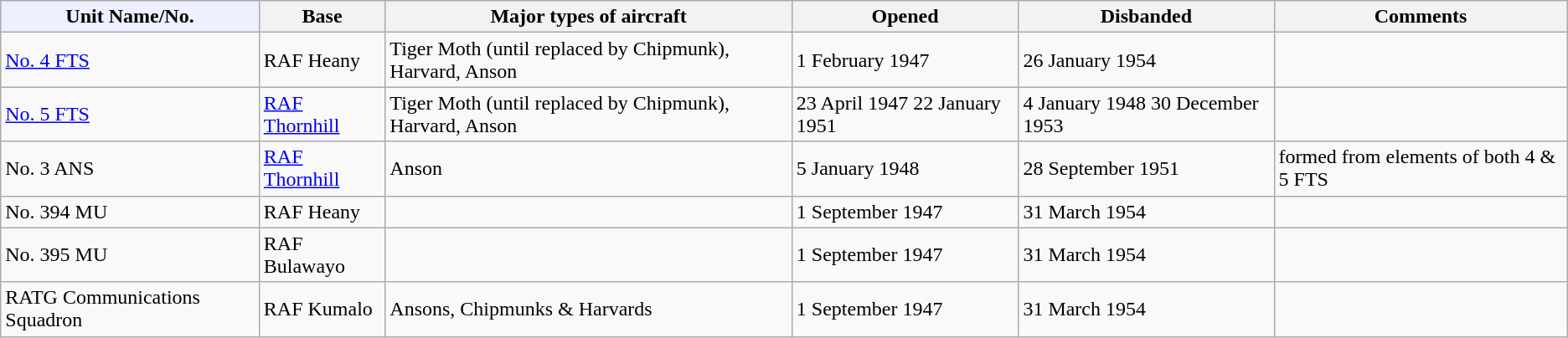<table class="wikitable sortable">
<tr>
<th style="background-color:#eeefff;" align="left">Unit Name/No.</th>
<th>Base</th>
<th>Major types of aircraft</th>
<th>Opened</th>
<th>Disbanded</th>
<th>Comments</th>
</tr>
<tr>
<td><a href='#'>No. 4 FTS</a></td>
<td>RAF Heany</td>
<td>Tiger Moth (until replaced by Chipmunk), Harvard, Anson</td>
<td>1 February 1947</td>
<td>26 January 1954</td>
<td></td>
</tr>
<tr>
<td><a href='#'>No. 5 FTS</a></td>
<td><a href='#'>RAF Thornhill</a></td>
<td>Tiger Moth (until replaced by Chipmunk), Harvard, Anson</td>
<td>23 April 1947 22 January 1951</td>
<td>4 January 1948 30 December 1953</td>
<td></td>
</tr>
<tr>
<td>No. 3 ANS</td>
<td><a href='#'>RAF Thornhill</a></td>
<td>Anson</td>
<td>5 January 1948</td>
<td>28 September 1951</td>
<td>formed from elements of both 4 & 5 FTS</td>
</tr>
<tr>
<td>No. 394 MU</td>
<td>RAF Heany</td>
<td></td>
<td>1 September 1947</td>
<td>31 March 1954</td>
<td></td>
</tr>
<tr>
<td>No. 395 MU</td>
<td>RAF Bulawayo</td>
<td></td>
<td>1 September 1947</td>
<td>31 March 1954</td>
<td></td>
</tr>
<tr>
<td>RATG Communications Squadron</td>
<td>RAF Kumalo</td>
<td>Ansons, Chipmunks & Harvards</td>
<td>1 September 1947</td>
<td>31 March 1954</td>
<td></td>
</tr>
</table>
